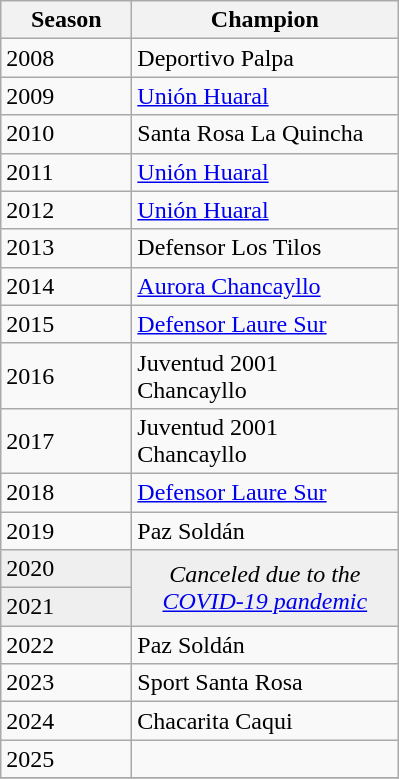<table class="wikitable sortable">
<tr>
<th width=80px>Season</th>
<th width=170px>Champion</th>
</tr>
<tr>
<td>2008</td>
<td>Deportivo Palpa</td>
</tr>
<tr>
<td>2009</td>
<td><a href='#'>Unión Huaral</a></td>
</tr>
<tr>
<td>2010</td>
<td>Santa Rosa La Quincha</td>
</tr>
<tr>
<td>2011</td>
<td><a href='#'>Unión Huaral</a></td>
</tr>
<tr>
<td>2012</td>
<td><a href='#'>Unión Huaral</a></td>
</tr>
<tr>
<td>2013</td>
<td>Defensor Los Tilos</td>
</tr>
<tr>
<td>2014</td>
<td><a href='#'>Aurora Chancayllo</a></td>
</tr>
<tr>
<td>2015</td>
<td><a href='#'>Defensor Laure Sur</a></td>
</tr>
<tr>
<td>2016</td>
<td>Juventud 2001 Chancayllo</td>
</tr>
<tr>
<td>2017</td>
<td>Juventud 2001 Chancayllo</td>
</tr>
<tr>
<td>2018</td>
<td><a href='#'>Defensor Laure Sur</a></td>
</tr>
<tr>
<td>2019</td>
<td>Paz Soldán</td>
</tr>
<tr bgcolor=#efefef>
<td>2020</td>
<td rowspan=2 colspan="1" align=center><em>Canceled due to the <a href='#'>COVID-19 pandemic</a></em></td>
</tr>
<tr bgcolor=#efefef>
<td>2021</td>
</tr>
<tr>
<td>2022</td>
<td>Paz Soldán</td>
</tr>
<tr>
<td>2023</td>
<td>Sport Santa Rosa</td>
</tr>
<tr>
<td>2024</td>
<td>Chacarita Caqui</td>
</tr>
<tr>
<td>2025</td>
<td></td>
</tr>
<tr>
</tr>
</table>
